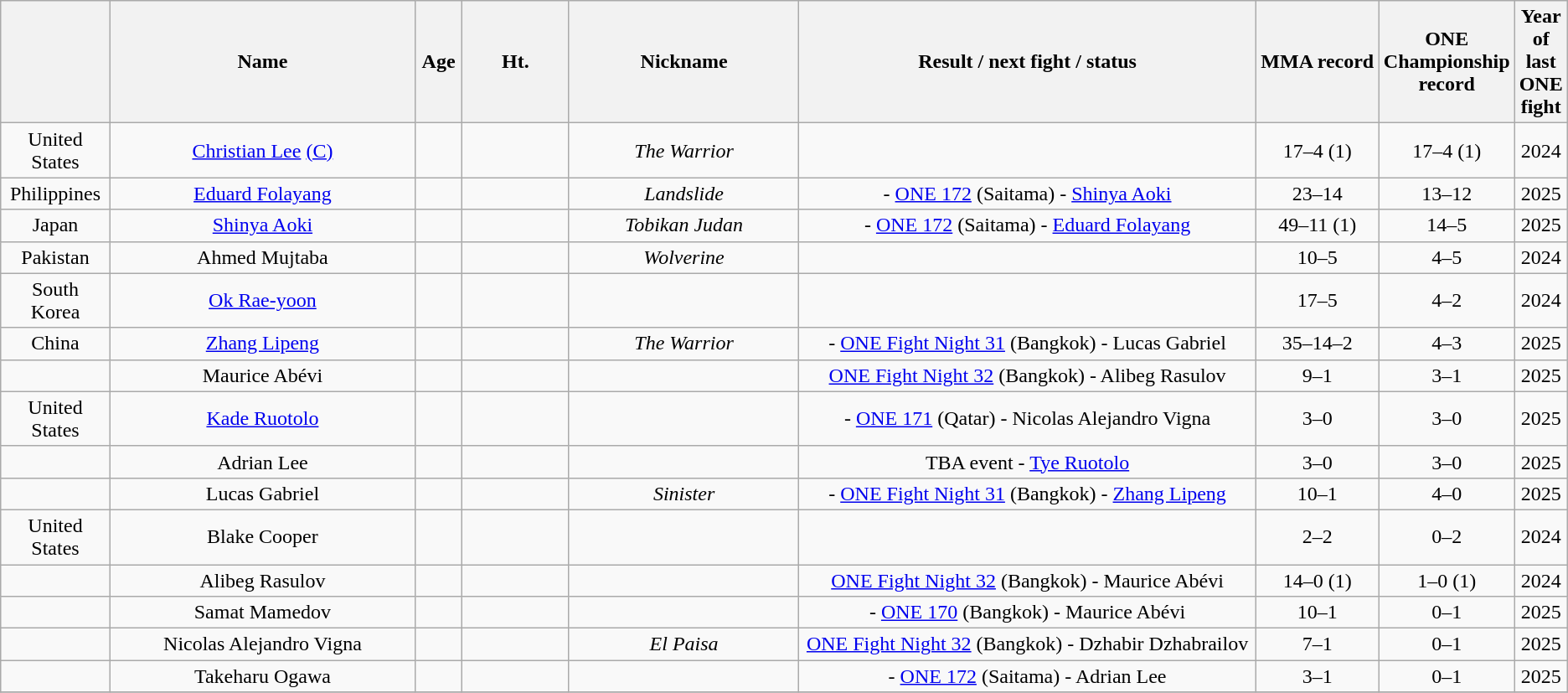<table class="wikitable sortable" style="text-align:center">
<tr>
<th width=7%></th>
<th width=20%>Name</th>
<th width=3%>Age</th>
<th width=7%>Ht.</th>
<th width=15%>Nickname</th>
<th width=30%>Result / next fight / status</th>
<th width=8%>MMA record</th>
<th width=8%>ONE Championship record</th>
<th width=8%>Year of last ONE fight</th>
</tr>
<tr style="display:none;">
<td>!a</td>
<td>!a</td>
<td>!a</td>
<td>-9999</td>
</tr>
<tr>
<td><span>United States</span></td>
<td><a href='#'>Christian Lee</a> <a href='#'>(C)</a></td>
<td></td>
<td></td>
<td><em>The Warrior</em></td>
<td></td>
<td>17–4 (1)</td>
<td>17–4 (1)</td>
<td>2024</td>
</tr>
<tr>
<td><span>Philippines</span></td>
<td><a href='#'>Eduard Folayang</a></td>
<td></td>
<td></td>
<td><em>Landslide</em></td>
<td> - <a href='#'>ONE 172</a> (Saitama) - <a href='#'>Shinya Aoki</a></td>
<td>23–14</td>
<td>13–12</td>
<td>2025</td>
</tr>
<tr>
<td><span>Japan</span></td>
<td><a href='#'>Shinya Aoki</a></td>
<td></td>
<td></td>
<td><em>Tobikan Judan</em></td>
<td> - <a href='#'>ONE 172</a> (Saitama) - <a href='#'>Eduard Folayang</a></td>
<td>49–11 (1)</td>
<td>14–5</td>
<td>2025</td>
</tr>
<tr>
<td><span>Pakistan</span></td>
<td>Ahmed Mujtaba</td>
<td></td>
<td></td>
<td><em>Wolverine</em></td>
<td></td>
<td>10–5</td>
<td>4–5</td>
<td>2024</td>
</tr>
<tr>
<td><span>South Korea</span></td>
<td><a href='#'>Ok Rae-yoon</a></td>
<td></td>
<td></td>
<td></td>
<td></td>
<td>17–5</td>
<td>4–2</td>
<td>2024</td>
</tr>
<tr>
<td><span>China</span></td>
<td><a href='#'>Zhang Lipeng</a></td>
<td></td>
<td></td>
<td><em>The Warrior</em></td>
<td> - <a href='#'>ONE Fight Night 31</a> (Bangkok) - Lucas Gabriel</td>
<td>35–14–2</td>
<td>4–3</td>
<td>2025</td>
</tr>
<tr>
<td></td>
<td>Maurice Abévi</td>
<td></td>
<td></td>
<td></td>
<td><a href='#'>ONE Fight Night 32</a> (Bangkok) - Alibeg Rasulov</td>
<td>9–1</td>
<td>3–1</td>
<td>2025</td>
</tr>
<tr>
<td><span>United States</span></td>
<td><a href='#'>Kade Ruotolo</a></td>
<td></td>
<td></td>
<td></td>
<td> - <a href='#'>ONE 171</a> (Qatar) - Nicolas Alejandro Vigna</td>
<td>3–0</td>
<td>3–0</td>
<td>2025</td>
</tr>
<tr>
<td></td>
<td>Adrian Lee</td>
<td></td>
<td></td>
<td></td>
<td>TBA event - <a href='#'>Tye Ruotolo</a></td>
<td>3–0</td>
<td>3–0</td>
<td>2025</td>
</tr>
<tr>
<td></td>
<td>Lucas Gabriel</td>
<td></td>
<td></td>
<td><em>Sinister</em></td>
<td> - <a href='#'>ONE Fight Night 31</a> (Bangkok) - <a href='#'>Zhang Lipeng</a></td>
<td>10–1</td>
<td>4–0</td>
<td>2025</td>
</tr>
<tr>
<td><span>United States</span></td>
<td>Blake Cooper</td>
<td></td>
<td></td>
<td></td>
<td></td>
<td>2–2</td>
<td>0–2</td>
<td>2024</td>
</tr>
<tr>
<td></td>
<td>Alibeg Rasulov</td>
<td></td>
<td></td>
<td></td>
<td><a href='#'>ONE Fight Night 32</a> (Bangkok) - Maurice Abévi</td>
<td>14–0 (1)</td>
<td>1–0 (1)</td>
<td>2024</td>
</tr>
<tr>
<td></td>
<td>Samat Mamedov</td>
<td></td>
<td></td>
<td></td>
<td> - <a href='#'>ONE 170</a> (Bangkok) - Maurice Abévi</td>
<td>10–1</td>
<td>0–1</td>
<td>2025</td>
</tr>
<tr>
<td></td>
<td>Nicolas Alejandro Vigna</td>
<td></td>
<td></td>
<td><em>El Paisa</em></td>
<td><a href='#'>ONE Fight Night 32</a> (Bangkok) - Dzhabir Dzhabrailov</td>
<td>7–1</td>
<td>0–1</td>
<td>2025</td>
</tr>
<tr>
<td></td>
<td>Takeharu Ogawa</td>
<td></td>
<td></td>
<td></td>
<td> - <a href='#'>ONE 172</a> (Saitama) - Adrian Lee</td>
<td>3–1</td>
<td>0–1</td>
<td>2025</td>
</tr>
<tr>
</tr>
</table>
